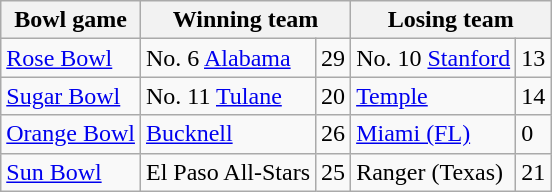<table class="wikitable">
<tr>
<th>Bowl game</th>
<th colspan="2">Winning team</th>
<th colspan="2">Losing team</th>
</tr>
<tr>
<td><a href='#'>Rose Bowl</a></td>
<td>No. 6 <a href='#'>Alabama</a></td>
<td>29</td>
<td>No. 10 <a href='#'>Stanford</a></td>
<td>13</td>
</tr>
<tr>
<td><a href='#'>Sugar Bowl</a></td>
<td>No. 11 <a href='#'>Tulane</a></td>
<td>20</td>
<td><a href='#'>Temple</a></td>
<td>14</td>
</tr>
<tr>
<td><a href='#'>Orange Bowl</a></td>
<td><a href='#'>Bucknell</a></td>
<td>26</td>
<td><a href='#'>Miami (FL)</a></td>
<td>0</td>
</tr>
<tr>
<td><a href='#'>Sun Bowl</a> </td>
<td>El Paso All-Stars</td>
<td>25</td>
<td>Ranger (Texas)</td>
<td>21</td>
</tr>
</table>
